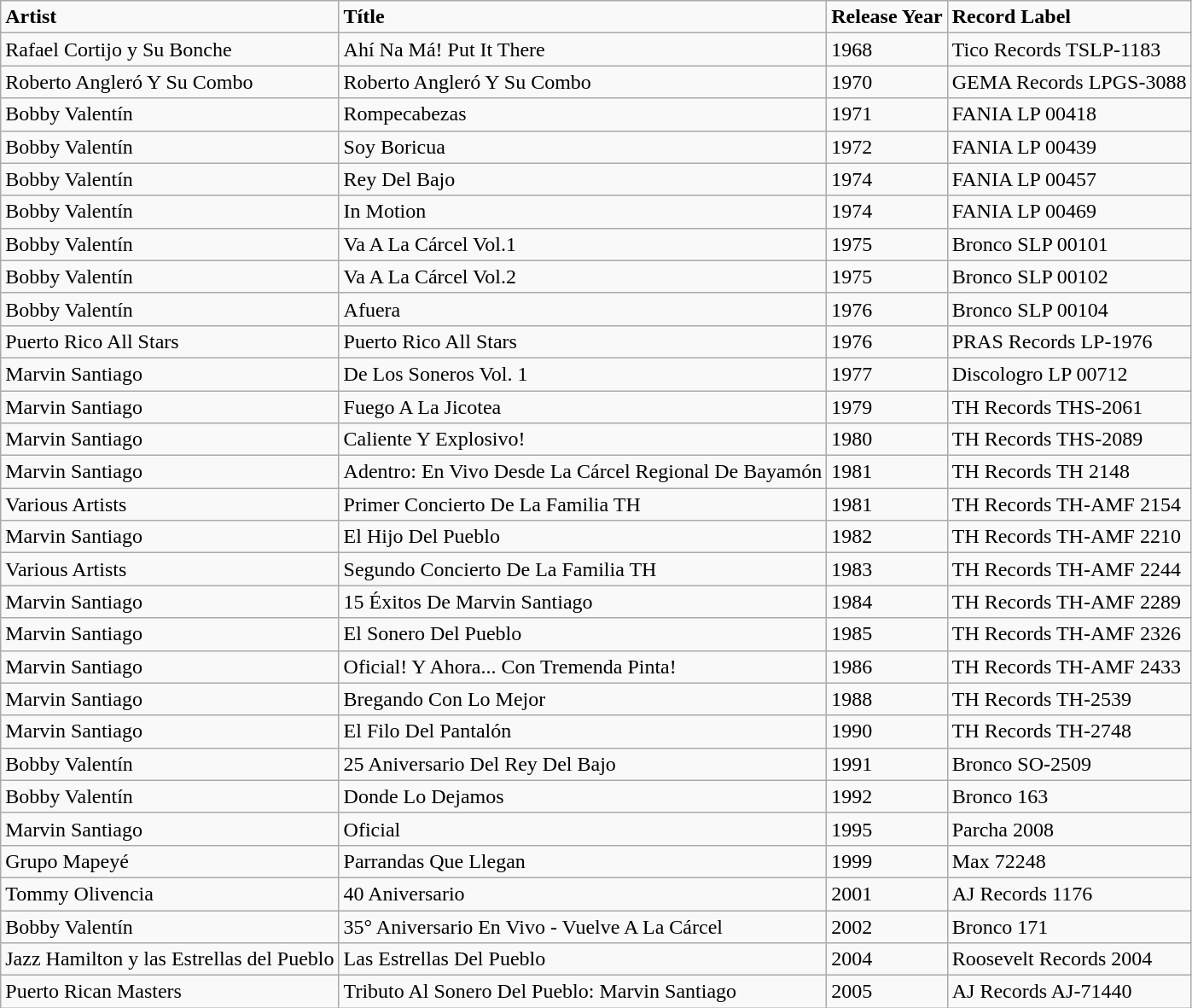<table border=1 class=wikitable>
<tr>
<td color="#f3f300"><strong>Artist</strong></td>
<td><strong>Títle</strong></td>
<td><strong>Release Year</strong></td>
<td><strong>Record Label</strong></td>
</tr>
<tr>
<td>Rafael Cortijo y Su Bonche</td>
<td>Ahí Na Má! Put It There</td>
<td>1968</td>
<td>Tico Records TSLP-1183</td>
</tr>
<tr>
<td>Roberto Angleró Y Su Combo</td>
<td>Roberto Angleró Y Su Combo</td>
<td>1970</td>
<td>GEMA Records LPGS-3088</td>
</tr>
<tr>
<td>Bobby Valentín</td>
<td>Rompecabezas</td>
<td>1971</td>
<td>FANIA LP 00418</td>
</tr>
<tr>
<td>Bobby Valentín</td>
<td>Soy Boricua</td>
<td>1972</td>
<td>FANIA LP 00439</td>
</tr>
<tr>
<td>Bobby Valentín</td>
<td>Rey Del Bajo</td>
<td>1974</td>
<td>FANIA LP 00457</td>
</tr>
<tr>
<td>Bobby Valentín</td>
<td>In Motion</td>
<td>1974</td>
<td>FANIA LP 00469</td>
</tr>
<tr>
<td>Bobby Valentín</td>
<td>Va A La Cárcel Vol.1</td>
<td>1975</td>
<td>Bronco SLP 00101</td>
</tr>
<tr>
<td>Bobby Valentín</td>
<td>Va A La Cárcel Vol.2</td>
<td>1975</td>
<td>Bronco SLP 00102</td>
</tr>
<tr>
<td>Bobby Valentín</td>
<td>Afuera</td>
<td>1976</td>
<td>Bronco SLP 00104</td>
</tr>
<tr>
<td>Puerto Rico All Stars</td>
<td>Puerto Rico All Stars</td>
<td>1976</td>
<td>PRAS Records LP-1976</td>
</tr>
<tr>
<td>Marvin Santiago</td>
<td>De Los Soneros Vol. 1</td>
<td>1977</td>
<td>Discologro LP 00712</td>
</tr>
<tr>
<td>Marvin Santiago</td>
<td>Fuego A La Jicotea</td>
<td>1979</td>
<td>TH Records THS-2061</td>
</tr>
<tr>
<td>Marvin Santiago</td>
<td>Caliente Y Explosivo!</td>
<td>1980</td>
<td>TH Records THS-2089</td>
</tr>
<tr>
<td>Marvin Santiago</td>
<td>Adentro: En Vivo Desde La Cárcel Regional De Bayamón</td>
<td>1981</td>
<td>TH Records TH 2148</td>
</tr>
<tr>
<td>Various Artists</td>
<td>Primer Concierto De La Familia TH</td>
<td>1981</td>
<td>TH Records TH-AMF 2154</td>
</tr>
<tr>
<td>Marvin Santiago</td>
<td>El Hijo Del Pueblo</td>
<td>1982</td>
<td>TH Records TH-AMF 2210</td>
</tr>
<tr>
<td>Various Artists</td>
<td>Segundo Concierto De La Familia TH</td>
<td>1983</td>
<td>TH Records TH-AMF 2244</td>
</tr>
<tr>
<td>Marvin Santiago</td>
<td>15 Éxitos De Marvin Santiago</td>
<td>1984</td>
<td>TH Records TH-AMF 2289</td>
</tr>
<tr>
<td>Marvin Santiago</td>
<td>El Sonero Del Pueblo</td>
<td>1985</td>
<td>TH Records TH-AMF 2326</td>
</tr>
<tr>
<td>Marvin Santiago</td>
<td>Oficial! Y Ahora... Con Tremenda Pinta!</td>
<td>1986</td>
<td>TH Records TH-AMF 2433</td>
</tr>
<tr>
<td>Marvin Santiago</td>
<td>Bregando Con Lo Mejor</td>
<td>1988</td>
<td>TH Records TH-2539</td>
</tr>
<tr>
<td>Marvin Santiago</td>
<td>El Filo Del Pantalón</td>
<td>1990</td>
<td>TH Records TH-2748</td>
</tr>
<tr>
<td>Bobby Valentín</td>
<td>25 Aniversario Del Rey Del Bajo</td>
<td>1991</td>
<td>Bronco SO-2509</td>
</tr>
<tr>
<td>Bobby Valentín</td>
<td>Donde Lo Dejamos</td>
<td>1992</td>
<td>Bronco 163</td>
</tr>
<tr>
<td>Marvin Santiago</td>
<td>Oficial</td>
<td>1995</td>
<td>Parcha 2008</td>
</tr>
<tr>
<td>Grupo Mapeyé</td>
<td>Parrandas Que Llegan</td>
<td>1999</td>
<td>Max 72248</td>
</tr>
<tr>
<td>Tommy Olivencia</td>
<td>40 Aniversario</td>
<td>2001</td>
<td>AJ Records 1176</td>
</tr>
<tr>
<td>Bobby Valentín</td>
<td>35° Aniversario En Vivo - Vuelve A La Cárcel</td>
<td>2002</td>
<td>Bronco 171</td>
</tr>
<tr>
<td>Jazz Hamilton y las Estrellas del Pueblo</td>
<td>Las Estrellas Del Pueblo</td>
<td>2004</td>
<td>Roosevelt Records 2004</td>
</tr>
<tr>
<td>Puerto Rican Masters</td>
<td>Tributo Al Sonero Del Pueblo: Marvin Santiago</td>
<td>2005</td>
<td>AJ Records AJ-71440</td>
</tr>
</table>
